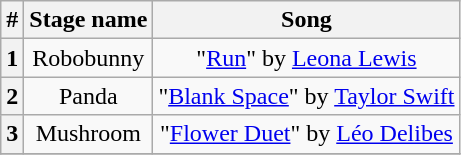<table class="wikitable plainrowheaders" style="text-align: center;">
<tr>
<th>#</th>
<th>Stage name</th>
<th>Song</th>
</tr>
<tr>
<th>1</th>
<td>Robobunny</td>
<td>"<a href='#'>Run</a>" by <a href='#'>Leona Lewis</a></td>
</tr>
<tr>
<th>2</th>
<td>Panda</td>
<td>"<a href='#'>Blank Space</a>" by <a href='#'>Taylor Swift</a></td>
</tr>
<tr>
<th>3</th>
<td>Mushroom</td>
<td>"<a href='#'>Flower Duet</a>" by <a href='#'>Léo Delibes</a></td>
</tr>
<tr>
</tr>
</table>
